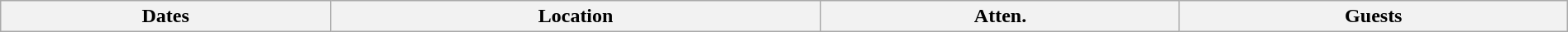<table class="wikitable" width="100%">
<tr>
<th>Dates</th>
<th>Location</th>
<th>Atten.</th>
<th>Guests<br>


















</th>
</tr>
</table>
